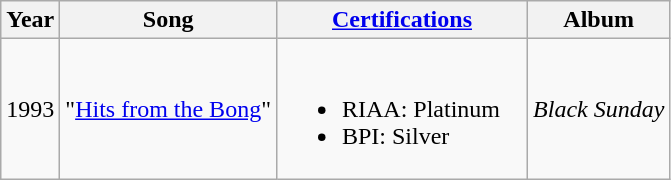<table class="wikitable">
<tr>
<th rowspan="1">Year</th>
<th rowspan="1">Song</th>
<th rowspan="1" scope="col" style="width:10em;"><a href='#'>Certifications</a></th>
<th rowspan="1">Album</th>
</tr>
<tr>
<td align="center">1993</td>
<td>"<a href='#'>Hits from the Bong</a>"</td>
<td><br><ul><li>RIAA: Platinum</li><li>BPI: Silver</li></ul></td>
<td align="left"><em>Black Sunday</em></td>
</tr>
</table>
